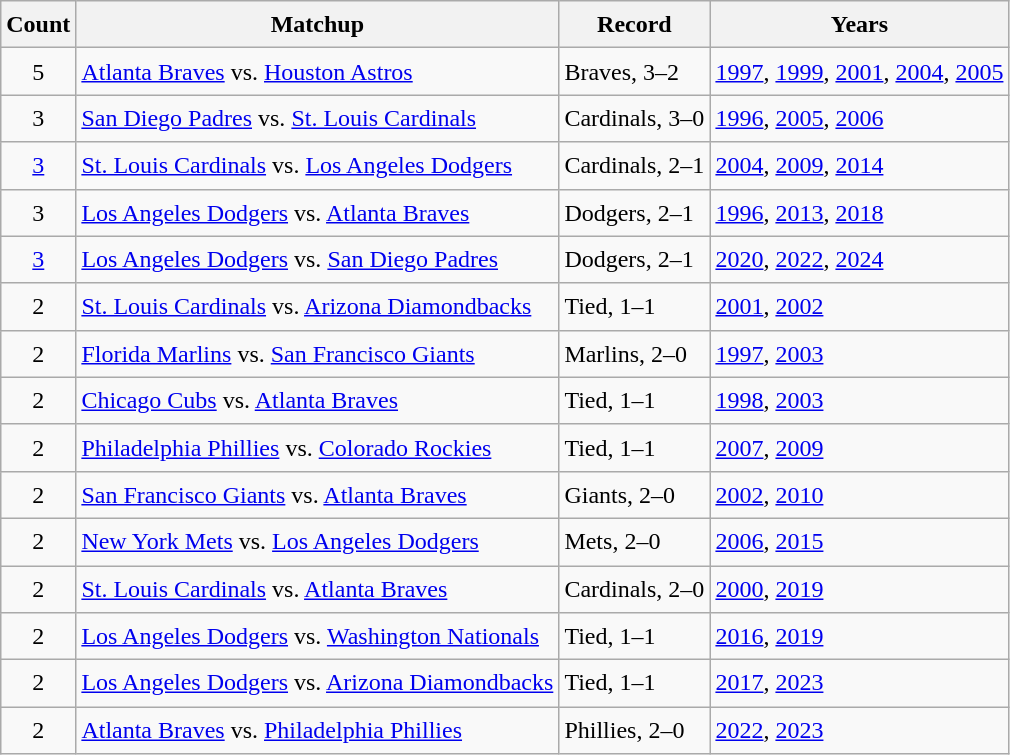<table class="wikitable" style="font-size:1.00em; line-height:1.5em;">
<tr>
<th>Count</th>
<th>Matchup</th>
<th>Record</th>
<th>Years</th>
</tr>
<tr>
<td align="center">5</td>
<td><a href='#'>Atlanta Braves</a> vs. <a href='#'>Houston Astros</a></td>
<td>Braves, 3–2</td>
<td><a href='#'>1997</a>, <a href='#'>1999</a>, <a href='#'>2001</a>, <a href='#'>2004</a>, <a href='#'>2005</a></td>
</tr>
<tr>
<td align="center">3</td>
<td><a href='#'>San Diego Padres</a> vs. <a href='#'>St. Louis Cardinals</a></td>
<td>Cardinals, 3–0</td>
<td><a href='#'>1996</a>, <a href='#'>2005</a>, <a href='#'>2006</a></td>
</tr>
<tr>
<td align="center"><a href='#'>3</a></td>
<td><a href='#'>St. Louis Cardinals</a> vs. <a href='#'>Los Angeles Dodgers</a></td>
<td>Cardinals, 2–1</td>
<td><a href='#'>2004</a>, <a href='#'>2009</a>, <a href='#'>2014</a></td>
</tr>
<tr>
<td align="center">3</td>
<td><a href='#'>Los Angeles Dodgers</a> vs. <a href='#'>Atlanta Braves</a></td>
<td>Dodgers, 2–1</td>
<td><a href='#'>1996</a>, <a href='#'>2013</a>, <a href='#'>2018</a></td>
</tr>
<tr>
<td align="center"><a href='#'>3</a></td>
<td><a href='#'>Los Angeles Dodgers</a> vs. <a href='#'>San Diego Padres</a></td>
<td>Dodgers, 2–1</td>
<td><a href='#'>2020</a>, <a href='#'>2022</a>, <a href='#'>2024</a></td>
</tr>
<tr>
<td align="center">2</td>
<td><a href='#'>St. Louis Cardinals</a> vs. <a href='#'>Arizona Diamondbacks</a></td>
<td>Tied, 1–1</td>
<td><a href='#'>2001</a>, <a href='#'>2002</a></td>
</tr>
<tr>
<td align="center">2</td>
<td><a href='#'>Florida Marlins</a> vs. <a href='#'>San Francisco Giants</a></td>
<td>Marlins, 2–0</td>
<td><a href='#'>1997</a>, <a href='#'>2003</a></td>
</tr>
<tr>
<td align="center">2</td>
<td><a href='#'>Chicago Cubs</a> vs. <a href='#'>Atlanta Braves</a></td>
<td>Tied, 1–1</td>
<td><a href='#'>1998</a>, <a href='#'>2003</a></td>
</tr>
<tr>
<td align="center">2</td>
<td><a href='#'>Philadelphia Phillies</a> vs. <a href='#'>Colorado Rockies</a></td>
<td>Tied, 1–1</td>
<td><a href='#'>2007</a>, <a href='#'>2009</a></td>
</tr>
<tr>
<td align="center">2</td>
<td><a href='#'>San Francisco Giants</a> vs. <a href='#'>Atlanta Braves</a></td>
<td>Giants, 2–0</td>
<td><a href='#'>2002</a>, <a href='#'>2010</a></td>
</tr>
<tr>
<td align="center">2</td>
<td><a href='#'>New York Mets</a> vs. <a href='#'>Los Angeles Dodgers</a></td>
<td>Mets, 2–0</td>
<td><a href='#'>2006</a>, <a href='#'>2015</a></td>
</tr>
<tr>
<td align="center">2</td>
<td><a href='#'>St. Louis Cardinals</a> vs. <a href='#'>Atlanta Braves</a></td>
<td>Cardinals, 2–0</td>
<td><a href='#'>2000</a>, <a href='#'>2019</a></td>
</tr>
<tr>
<td align="center">2</td>
<td><a href='#'>Los Angeles Dodgers</a> vs. <a href='#'>Washington Nationals</a></td>
<td>Tied, 1–1</td>
<td><a href='#'>2016</a>, <a href='#'>2019</a></td>
</tr>
<tr>
<td align="center">2</td>
<td><a href='#'>Los Angeles Dodgers</a> vs. <a href='#'>Arizona Diamondbacks</a></td>
<td>Tied, 1–1</td>
<td><a href='#'>2017</a>, <a href='#'>2023</a></td>
</tr>
<tr>
<td align="center">2</td>
<td><a href='#'>Atlanta Braves</a> vs. <a href='#'>Philadelphia Phillies</a></td>
<td>Phillies, 2–0</td>
<td><a href='#'>2022</a>, <a href='#'>2023</a></td>
</tr>
</table>
